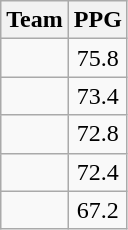<table class=wikitable>
<tr>
<th>Team</th>
<th>PPG</th>
</tr>
<tr>
<td></td>
<td align=center>75.8</td>
</tr>
<tr>
<td></td>
<td align=center>73.4</td>
</tr>
<tr>
<td></td>
<td align=center>72.8</td>
</tr>
<tr>
<td></td>
<td align=center>72.4</td>
</tr>
<tr>
<td></td>
<td align=center>67.2</td>
</tr>
</table>
